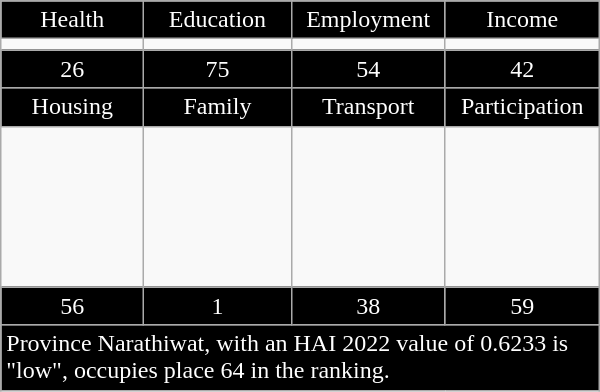<table class="wikitable floatright" style="width:400px;">
<tr>
<td style="text-align:center; width:100px; background:black; color:white;">Health</td>
<td style="text-align:center; width:100px; background:black; color:white;">Education</td>
<td style="text-align:center; width:100px; background:black; color:white;">Employment</td>
<td style="text-align:center; width:100px; background:black; color:white;">Income</td>
</tr>
<tr>
<td></td>
<td></td>
<td></td>
<td></td>
</tr>
<tr>
<td style="text-align:center; background:black; color:white;">26</td>
<td style="text-align:center; background:black; color:white;">75</td>
<td style="text-align:center; background:black; color:white;">54</td>
<td style="text-align:center; background:black; color:white;">42</td>
</tr>
<tr>
<td style="text-align:center; background:black; color:white;">Housing</td>
<td style="text-align:center; background:black; color:white;">Family</td>
<td style="text-align:center; background:black; color:white;">Transport</td>
<td style="text-align:center; background:black; color:white;">Participation</td>
</tr>
<tr>
<td style="height:100px;"></td>
<td></td>
<td></td>
<td></td>
</tr>
<tr>
<td style="text-align:center; background:black; color:white;">56</td>
<td style="text-align:center; background:black; color:white;">1</td>
<td style="text-align:center; background:black; color:white;">38</td>
<td style="text-align:center; background:black; color:white;">59</td>
</tr>
<tr>
<td colspan="4"; style="background:black; color:white;">Province Narathiwat, with an HAI 2022 value of 0.6233 is "low", occupies place 64 in the ranking.</td>
</tr>
</table>
